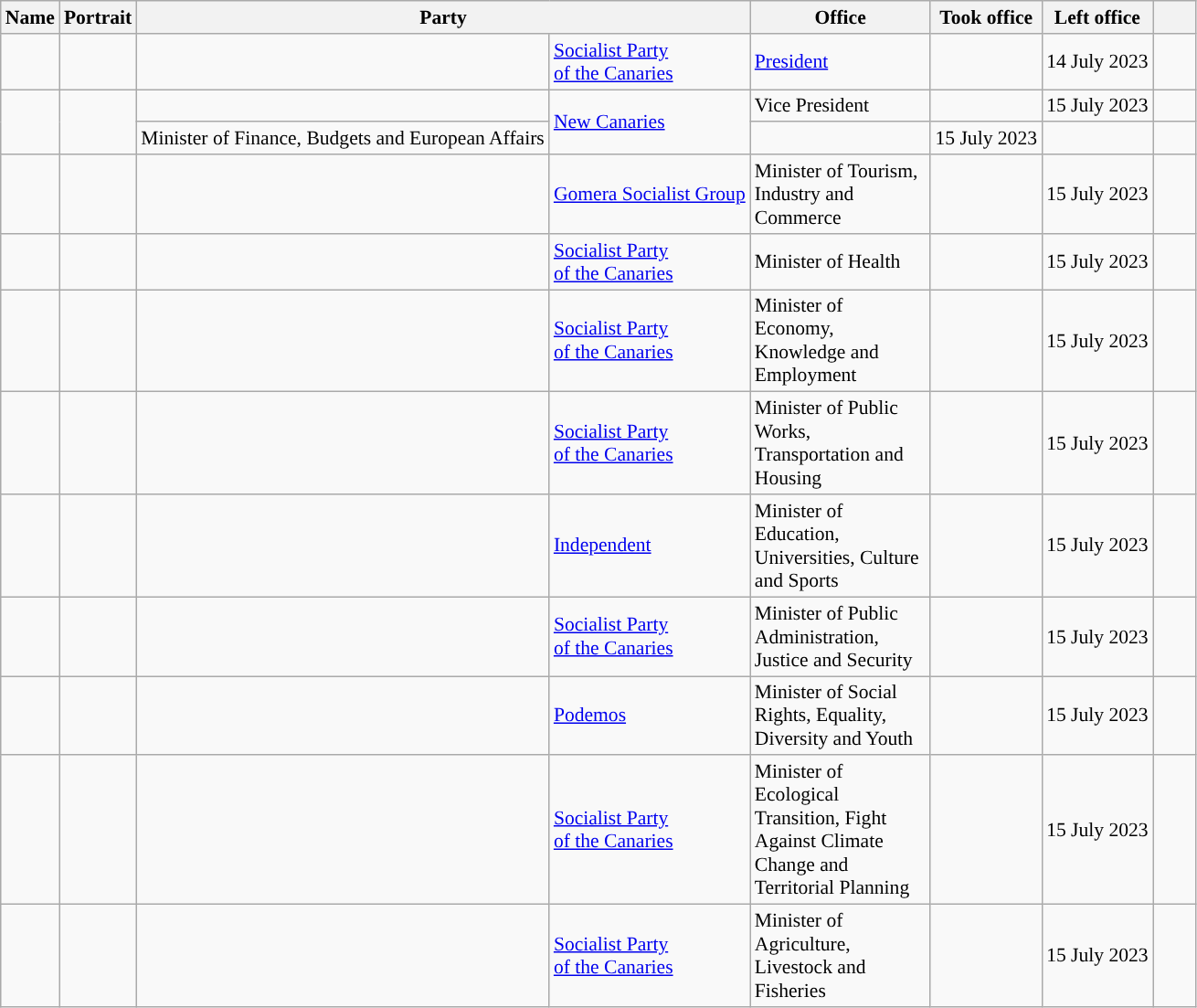<table class="wikitable plainrowheaders sortable" style="font-size:90%; text-align:left;">
<tr>
<th scope=col>Name</th>
<th scope=col class=unsortable>Portrait</th>
<th scope=col colspan="2">Party</th>
<th scope=col width=125px>Office</th>
<th scope=col>Took office</th>
<th scope=col>Left office</th>
<th scope=col width=25px class=unsortable></th>
</tr>
<tr>
<td style="white-space: nowrap;"></td>
<td align=center></td>
<td !align="center" style="background:"></td>
<td><a href='#'>Socialist Party<br>of the Canaries</a></td>
<td><a href='#'>President</a></td>
<td align=center></td>
<td>14 July 2023</td>
<td align="center"></td>
</tr>
<tr>
<td style="white-space: nowrap;" rowspan=2></td>
<td align=center rowspan=2></td>
<td !align="center" style="background:"></td>
<td rowspan=2><a href='#'>New Canaries</a></td>
<td>Vice President</td>
<td align=center></td>
<td>15 July 2023</td>
<td align="center"></td>
</tr>
<tr>
<td>Minister of Finance, Budgets and European Affairs</td>
<td align=center></td>
<td>15 July 2023</td>
<td align="center"></td>
</tr>
<tr>
<td style="white-space: nowrap;"></td>
<td align="center"></td>
<td !align="center" style="background:"></td>
<td><a href='#'>Gomera Socialist Group</a></td>
<td>Minister of Tourism, Industry and Commerce</td>
<td align=center></td>
<td>15 July 2023</td>
<td align="center"></td>
</tr>
<tr>
<td style="white-space: nowrap;"></td>
<td align=center></td>
<td !align="center" style="background:"></td>
<td><a href='#'>Socialist Party<br>of the Canaries</a></td>
<td>Minister of Health</td>
<td align=center></td>
<td>15 July 2023</td>
<td align="center"></td>
</tr>
<tr>
<td style="white-space: nowrap;"></td>
<td align=center></td>
<td !align="center" style="background:"></td>
<td><a href='#'>Socialist Party<br>of the Canaries</a></td>
<td>Minister of Economy, Knowledge and Employment</td>
<td align=center></td>
<td>15 July 2023</td>
<td align="center"></td>
</tr>
<tr>
<td style="white-space: nowrap;"></td>
<td align=center></td>
<td !align="center" style="background:"></td>
<td><a href='#'>Socialist Party<br>of the Canaries</a></td>
<td>Minister of Public Works, Transportation and Housing</td>
<td align=center></td>
<td>15 July 2023</td>
<td align="center"></td>
</tr>
<tr>
<td style="white-space: nowrap;"></td>
<td align=center></td>
<td !align="center" style="background:"></td>
<td><a href='#'>Independent</a></td>
<td>Minister of Education, Universities, Culture and Sports</td>
<td align=center></td>
<td>15 July 2023</td>
<td align="center"></td>
</tr>
<tr>
<td style="white-space: nowrap;"></td>
<td align=center></td>
<td !align="center" style="background:"></td>
<td><a href='#'>Socialist Party<br>of the Canaries</a></td>
<td>Minister of Public Administration, Justice and Security</td>
<td align=center></td>
<td>15 July 2023</td>
<td align="center"></td>
</tr>
<tr>
<td style="white-space: nowrap;"></td>
<td align=center></td>
<td !align="center" style="background:"></td>
<td><a href='#'>Podemos</a></td>
<td>Minister of Social Rights, Equality, Diversity and Youth</td>
<td align=center></td>
<td>15 July 2023</td>
<td align="center"></td>
</tr>
<tr>
<td style="white-space: nowrap;"></td>
<td align=center></td>
<td !align="center" style="background:"></td>
<td><a href='#'>Socialist Party<br>of the Canaries</a></td>
<td>Minister of Ecological Transition, Fight Against Climate Change and Territorial Planning</td>
<td align=center></td>
<td>15 July 2023</td>
<td align="center"></td>
</tr>
<tr>
<td style="white-space: nowrap;"></td>
<td align=center></td>
<td !align="center" style="background:"></td>
<td><a href='#'>Socialist Party<br>of the Canaries</a></td>
<td>Minister of Agriculture, Livestock and Fisheries</td>
<td align=center></td>
<td>15 July 2023</td>
<td align="center"></td>
</tr>
</table>
